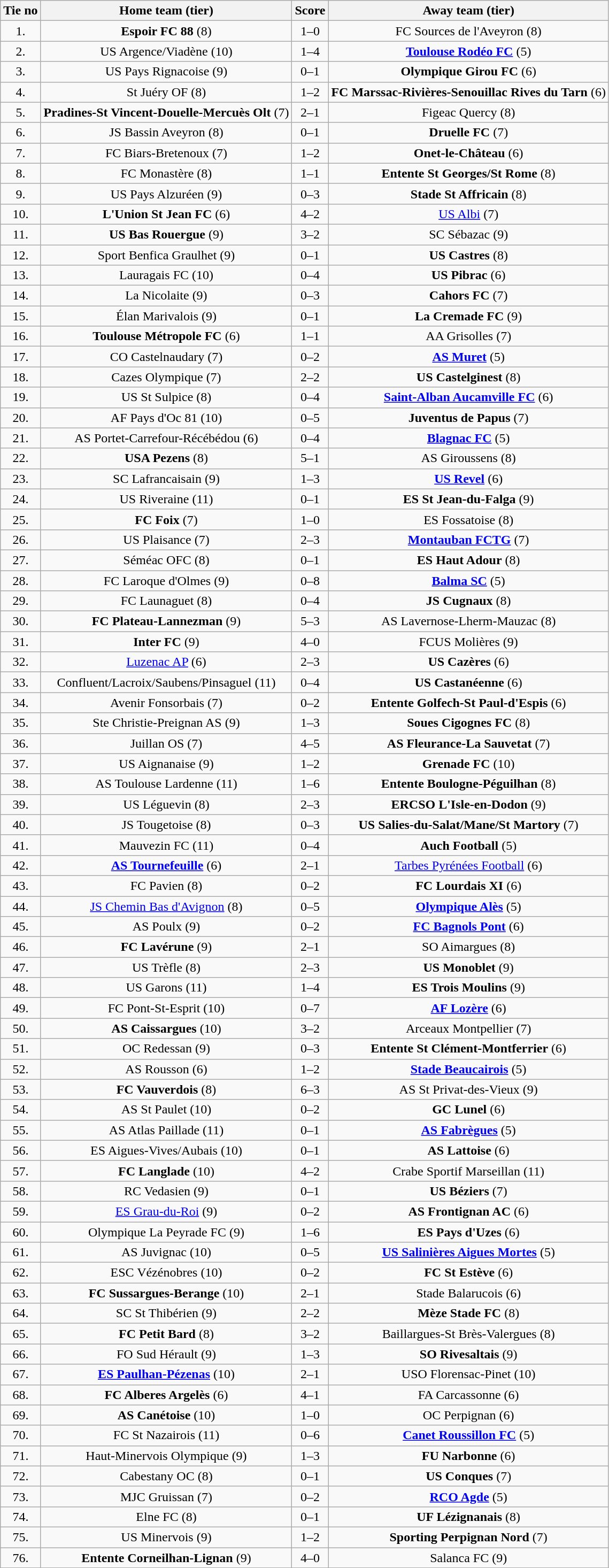<table class="wikitable" style="text-align: center">
<tr>
<th>Tie no</th>
<th>Home team (tier)</th>
<th>Score</th>
<th>Away team (tier)</th>
</tr>
<tr>
<td>1.</td>
<td><strong>Espoir FC 88</strong> (8)</td>
<td>1–0</td>
<td>FC Sources de l'Aveyron (8)</td>
</tr>
<tr>
<td>2.</td>
<td>US Argence/Viadène (10)</td>
<td>1–4</td>
<td><strong><a href='#'>Toulouse Rodéo FC</a></strong> (5)</td>
</tr>
<tr>
<td>3.</td>
<td>US Pays Rignacoise (9)</td>
<td>0–1</td>
<td><strong>Olympique Girou FC</strong> (6)</td>
</tr>
<tr>
<td>4.</td>
<td>St Juéry OF (8)</td>
<td>1–2</td>
<td><strong>FC Marssac-Rivières-Senouillac Rives du Tarn</strong> (6)</td>
</tr>
<tr>
<td>5.</td>
<td><strong>Pradines-St Vincent-Douelle-Mercuès Olt</strong> (7)</td>
<td>2–1</td>
<td>Figeac Quercy (8)</td>
</tr>
<tr>
<td>6.</td>
<td>JS Bassin Aveyron (8)</td>
<td>0–1</td>
<td><strong>Druelle FC</strong> (7)</td>
</tr>
<tr>
<td>7.</td>
<td>FC Biars-Bretenoux (7)</td>
<td>1–2</td>
<td><strong>Onet-le-Château</strong> (6)</td>
</tr>
<tr>
<td>8.</td>
<td>FC Monastère (8)</td>
<td>1–1 </td>
<td><strong>Entente St Georges/St Rome</strong> (8)</td>
</tr>
<tr>
<td>9.</td>
<td>US Pays Alzuréen (9)</td>
<td>0–3</td>
<td><strong>Stade St Affricain</strong> (8)</td>
</tr>
<tr>
<td>10.</td>
<td><strong>L'Union St Jean FC</strong> (6)</td>
<td>4–2</td>
<td><a href='#'>US Albi</a> (7)</td>
</tr>
<tr>
<td>11.</td>
<td><strong>US Bas Rouergue</strong> (9)</td>
<td>3–2</td>
<td>SC Sébazac (9)</td>
</tr>
<tr>
<td>12.</td>
<td>Sport Benfica Graulhet (9)</td>
<td>0–1</td>
<td><strong>US Castres</strong> (8)</td>
</tr>
<tr>
<td>13.</td>
<td>Lauragais FC (10)</td>
<td>0–4</td>
<td><strong>US Pibrac</strong> (6)</td>
</tr>
<tr>
<td>14.</td>
<td>La Nicolaite (9)</td>
<td>0–3</td>
<td><strong>Cahors FC</strong> (7)</td>
</tr>
<tr>
<td>15.</td>
<td>Élan Marivalois (9)</td>
<td>0–1</td>
<td><strong>La Cremade FC</strong> (9)</td>
</tr>
<tr>
<td>16.</td>
<td><strong>Toulouse Métropole FC</strong> (6)</td>
<td>1–1 </td>
<td>AA Grisolles (7)</td>
</tr>
<tr>
<td>17.</td>
<td>CO Castelnaudary (7)</td>
<td>0–2</td>
<td><strong><a href='#'>AS Muret</a></strong> (5)</td>
</tr>
<tr>
<td>18.</td>
<td>Cazes Olympique (7)</td>
<td>2–2 </td>
<td><strong>US Castelginest</strong> (8)</td>
</tr>
<tr>
<td>19.</td>
<td>US St Sulpice (8)</td>
<td>0–4</td>
<td><strong><a href='#'>Saint-Alban Aucamville FC</a></strong> (6)</td>
</tr>
<tr>
<td>20.</td>
<td>AF Pays d'Oc 81 (10)</td>
<td>0–5</td>
<td><strong>Juventus de Papus</strong> (7)</td>
</tr>
<tr>
<td>21.</td>
<td>AS Portet-Carrefour-Récébédou (6)</td>
<td>0–4</td>
<td><strong><a href='#'>Blagnac FC</a></strong> (5)</td>
</tr>
<tr>
<td>22.</td>
<td><strong>USA Pezens</strong> (8)</td>
<td>5–1</td>
<td>AS Giroussens (8)</td>
</tr>
<tr>
<td>23.</td>
<td>SC Lafrancaisain (9)</td>
<td>1–3</td>
<td><strong><a href='#'>US Revel</a></strong> (6)</td>
</tr>
<tr>
<td>24.</td>
<td>US Riveraine (11)</td>
<td>0–1</td>
<td><strong>ES St Jean-du-Falga</strong> (9)</td>
</tr>
<tr>
<td>25.</td>
<td><strong>FC Foix</strong> (7)</td>
<td>1–0</td>
<td>ES Fossatoise (8)</td>
</tr>
<tr>
<td>26.</td>
<td>US Plaisance (7)</td>
<td>2–3</td>
<td><strong><a href='#'>Montauban FCTG</a></strong> (7)</td>
</tr>
<tr>
<td>27.</td>
<td>Séméac OFC (8)</td>
<td>0–1</td>
<td><strong>ES Haut Adour</strong> (8)</td>
</tr>
<tr>
<td>28.</td>
<td>FC Laroque d'Olmes (9)</td>
<td>0–8</td>
<td><strong><a href='#'>Balma SC</a></strong> (5)</td>
</tr>
<tr>
<td>29.</td>
<td>FC Launaguet (8)</td>
<td>0–4</td>
<td><strong>JS Cugnaux</strong> (8)</td>
</tr>
<tr>
<td>30.</td>
<td><strong>FC Plateau-Lannezman</strong> (9)</td>
<td>5–3 </td>
<td>AS Lavernose-Lherm-Mauzac (8)</td>
</tr>
<tr>
<td>31.</td>
<td><strong>Inter FC</strong> (9)</td>
<td>4–0</td>
<td>FCUS Molières (9)</td>
</tr>
<tr>
<td>32.</td>
<td><a href='#'>Luzenac AP</a> (6)</td>
<td>2–3 </td>
<td><strong>US Cazères</strong> (6)</td>
</tr>
<tr>
<td>33.</td>
<td>Confluent/Lacroix/Saubens/Pinsaguel (11)</td>
<td>0–4</td>
<td><strong>US Castanéenne</strong> (6)</td>
</tr>
<tr>
<td>34.</td>
<td>Avenir Fonsorbais (7)</td>
<td>0–2</td>
<td><strong>Entente Golfech-St Paul-d'Espis</strong> (6)</td>
</tr>
<tr>
<td>35.</td>
<td>Ste Christie-Preignan AS (9)</td>
<td>1–3</td>
<td><strong>Soues Cigognes FC</strong> (8)</td>
</tr>
<tr>
<td>36.</td>
<td>Juillan OS (7)</td>
<td>4–5 </td>
<td><strong>AS Fleurance-La Sauvetat</strong> (7)</td>
</tr>
<tr>
<td>37.</td>
<td>US Aignanaise (9)</td>
<td>1–2 </td>
<td><strong>Grenade FC</strong> (10)</td>
</tr>
<tr>
<td>38.</td>
<td>AS Toulouse Lardenne (11)</td>
<td>1–6</td>
<td><strong>Entente Boulogne-Péguilhan</strong> (8)</td>
</tr>
<tr>
<td>39.</td>
<td>US Léguevin (8)</td>
<td>2–3</td>
<td><strong>ERCSO L'Isle-en-Dodon</strong> (9)</td>
</tr>
<tr>
<td>40.</td>
<td>JS Tougetoise (8)</td>
<td>0–3</td>
<td><strong>US Salies-du-Salat/Mane/St Martory</strong> (7)</td>
</tr>
<tr>
<td>41.</td>
<td>Mauvezin FC (11)</td>
<td>0–4</td>
<td><strong>Auch Football</strong> (5)</td>
</tr>
<tr>
<td>42.</td>
<td><strong><a href='#'>AS Tournefeuille</a></strong> (6)</td>
<td>2–1 </td>
<td><a href='#'>Tarbes Pyrénées Football</a> (6)</td>
</tr>
<tr>
<td>43.</td>
<td>FC Pavien (8)</td>
<td>0–2</td>
<td><strong>FC Lourdais XI</strong> (6)</td>
</tr>
<tr>
<td>44.</td>
<td><a href='#'>JS Chemin Bas d'Avignon</a> (8)</td>
<td>0–5</td>
<td><strong><a href='#'>Olympique Alès</a></strong> (5)</td>
</tr>
<tr>
<td>45.</td>
<td>AS Poulx (9)</td>
<td>0–2</td>
<td><strong><a href='#'>FC Bagnols Pont</a></strong> (6)</td>
</tr>
<tr>
<td>46.</td>
<td><strong>FC Lavérune</strong> (9)</td>
<td>2–1</td>
<td>SO Aimargues (8)</td>
</tr>
<tr>
<td>47.</td>
<td>US Trèfle (8)</td>
<td>2–3</td>
<td><strong>US Monoblet</strong> (9)</td>
</tr>
<tr>
<td>48.</td>
<td>US Garons (11)</td>
<td>1–4</td>
<td><strong>ES Trois Moulins</strong> (9)</td>
</tr>
<tr>
<td>49.</td>
<td>FC Pont-St-Esprit (10)</td>
<td>0–7</td>
<td><strong><a href='#'>AF Lozère</a></strong> (6)</td>
</tr>
<tr>
<td>50.</td>
<td><strong>AS Caissargues</strong> (10)</td>
<td>3–2</td>
<td>Arceaux Montpellier (7)</td>
</tr>
<tr>
<td>51.</td>
<td>OC Redessan (9)</td>
<td>0–3</td>
<td><strong>Entente St Clément-Montferrier</strong> (6)</td>
</tr>
<tr>
<td>52.</td>
<td>AS Rousson (6)</td>
<td>1–2 </td>
<td><strong><a href='#'>Stade Beaucairois</a></strong> (5)</td>
</tr>
<tr>
<td>53.</td>
<td><strong>FC Vauverdois</strong> (8)</td>
<td>6–3 </td>
<td>AS St Privat-des-Vieux (9)</td>
</tr>
<tr>
<td>54.</td>
<td>AS St Paulet (10)</td>
<td>0–2</td>
<td><strong>GC Lunel</strong> (6)</td>
</tr>
<tr>
<td>55.</td>
<td>AS Atlas Paillade (11)</td>
<td>0–1</td>
<td><strong><a href='#'>AS Fabrègues</a></strong> (5)</td>
</tr>
<tr>
<td>56.</td>
<td>ES Aigues-Vives/Aubais (10)</td>
<td>0–1</td>
<td><strong>AS Lattoise</strong> (6)</td>
</tr>
<tr>
<td>57.</td>
<td><strong>FC Langlade</strong> (10)</td>
<td>4–2</td>
<td>Crabe Sportif Marseillan (11)</td>
</tr>
<tr>
<td>58.</td>
<td>RC Vedasien (9)</td>
<td>0–1</td>
<td><strong>US Béziers</strong> (7)</td>
</tr>
<tr>
<td>59.</td>
<td><a href='#'>ES Grau-du-Roi</a> (9)</td>
<td>0–2</td>
<td><strong>AS Frontignan AC</strong> (6)</td>
</tr>
<tr>
<td>60.</td>
<td>Olympique La Peyrade FC (9)</td>
<td>1–6</td>
<td><strong>ES Pays d'Uzes</strong> (6)</td>
</tr>
<tr>
<td>61.</td>
<td>AS Juvignac (10)</td>
<td>0–5</td>
<td><strong><a href='#'>US Salinières Aigues Mortes</a></strong> (5)</td>
</tr>
<tr>
<td>62.</td>
<td>ESC Vézénobres (10)</td>
<td>0–2</td>
<td><strong>FC St Estève</strong> (6)</td>
</tr>
<tr>
<td>63.</td>
<td><strong>FC Sussargues-Berange</strong> (10)</td>
<td>2–1</td>
<td>Stade Balarucois (6)</td>
</tr>
<tr>
<td>64.</td>
<td>SC St Thibérien (9)</td>
<td>2–2 </td>
<td><strong>Mèze Stade FC</strong> (8)</td>
</tr>
<tr>
<td>65.</td>
<td><strong>FC Petit Bard</strong> (8)</td>
<td>3–2 </td>
<td>Baillargues-St Brès-Valergues (8)</td>
</tr>
<tr>
<td>66.</td>
<td>FO Sud Hérault (9)</td>
<td>1–3</td>
<td><strong>SO Rivesaltais</strong> (9)</td>
</tr>
<tr>
<td>67.</td>
<td><strong><a href='#'>ES Paulhan-Pézenas</a></strong> (10)</td>
<td>2–1</td>
<td>USO Florensac-Pinet (10)</td>
</tr>
<tr>
<td>68.</td>
<td><strong>FC Alberes Argelès</strong> (6)</td>
<td>4–1</td>
<td>FA Carcassonne (6)</td>
</tr>
<tr>
<td>69.</td>
<td><strong>AS Canétoise</strong> (10)</td>
<td>1–0</td>
<td>OC Perpignan (6)</td>
</tr>
<tr>
<td>70.</td>
<td>FC St Nazairois (11)</td>
<td>0–6</td>
<td><strong><a href='#'>Canet Roussillon FC</a></strong> (5)</td>
</tr>
<tr>
<td>71.</td>
<td>Haut-Minervois Olympique (9)</td>
<td>1–3</td>
<td><strong>FU Narbonne</strong> (6)</td>
</tr>
<tr>
<td>72.</td>
<td>Cabestany OC (8)</td>
<td>0–1</td>
<td><strong>US Conques</strong> (7)</td>
</tr>
<tr>
<td>73.</td>
<td>MJC Gruissan (7)</td>
<td>0–2</td>
<td><strong><a href='#'>RCO Agde</a></strong> (5)</td>
</tr>
<tr>
<td>74.</td>
<td>Elne FC (8)</td>
<td>0–1</td>
<td><strong>UF Lézignanais</strong> (8)</td>
</tr>
<tr>
<td>75.</td>
<td>US Minervois (9)</td>
<td>1–2</td>
<td><strong>Sporting Perpignan Nord</strong> (7)</td>
</tr>
<tr>
<td>76.</td>
<td><strong>Entente Corneilhan-Lignan</strong> (9)</td>
<td>4–0</td>
<td>Salanca FC (9)</td>
</tr>
</table>
